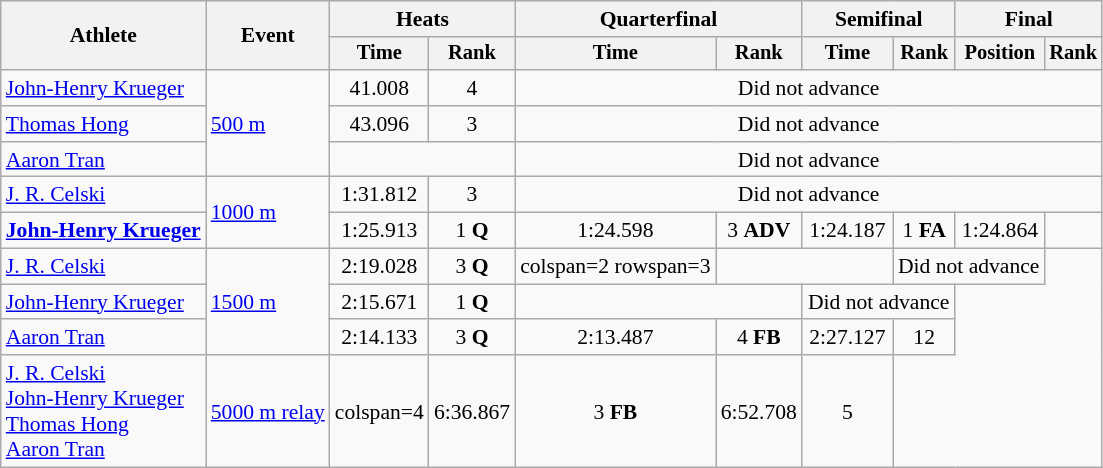<table class=wikitable style=font-size:90%;text-align:center>
<tr>
<th rowspan=2>Athlete</th>
<th rowspan=2>Event</th>
<th colspan=2>Heats</th>
<th colspan=2>Quarterfinal</th>
<th colspan=2>Semifinal</th>
<th colspan=2>Final</th>
</tr>
<tr style=font-size:95%>
<th>Time</th>
<th>Rank</th>
<th>Time</th>
<th>Rank</th>
<th>Time</th>
<th>Rank</th>
<th>Position</th>
<th>Rank</th>
</tr>
<tr>
<td align=left><a href='#'>John-Henry Krueger</a></td>
<td rowspan="3" style="text-align:left;"><a href='#'>500 m</a></td>
<td>41.008</td>
<td>4</td>
<td colspan=6>Did not advance</td>
</tr>
<tr>
<td align=left><a href='#'>Thomas Hong</a></td>
<td>43.096</td>
<td>3</td>
<td colspan=6>Did not advance</td>
</tr>
<tr>
<td align=left><a href='#'>Aaron Tran</a></td>
<td colspan=2></td>
<td colspan=6>Did not advance</td>
</tr>
<tr>
<td align=left><a href='#'>J. R. Celski</a></td>
<td style="text-align:left;" rowspan="2"><a href='#'>1000 m</a></td>
<td>1:31.812</td>
<td>3</td>
<td colspan=6>Did not advance</td>
</tr>
<tr>
<td align=left><strong><a href='#'>John-Henry Krueger</a></strong></td>
<td>1:25.913</td>
<td>1 <strong>Q</strong></td>
<td>1:24.598</td>
<td>3 <strong>ADV</strong></td>
<td>1:24.187</td>
<td>1 <strong>FA</strong></td>
<td>1:24.864</td>
<td></td>
</tr>
<tr>
<td align=left><a href='#'>J. R. Celski</a></td>
<td style="text-align:left;" rowspan="3"><a href='#'>1500 m</a></td>
<td>2:19.028</td>
<td>3 <strong>Q</strong></td>
<td>colspan=2 rowspan=3 </td>
<td colspan=2></td>
<td colspan=2>Did not advance</td>
</tr>
<tr>
<td align=left><a href='#'>John-Henry Krueger</a></td>
<td>2:15.671</td>
<td>1 <strong>Q</strong></td>
<td colspan=2></td>
<td colspan=2>Did not advance</td>
</tr>
<tr>
<td align=left><a href='#'>Aaron Tran</a></td>
<td>2:14.133</td>
<td>3 <strong>Q</strong></td>
<td>2:13.487</td>
<td>4 <strong>FB</strong></td>
<td>2:27.127</td>
<td>12</td>
</tr>
<tr>
<td align=left><a href='#'>J. R. Celski</a><br><a href='#'>John-Henry Krueger</a><br><a href='#'>Thomas Hong</a><br><a href='#'>Aaron Tran</a></td>
<td align=left><a href='#'>5000 m relay</a></td>
<td>colspan=4 </td>
<td>6:36.867</td>
<td>3 <strong>FB</strong></td>
<td>6:52.708</td>
<td>5</td>
</tr>
</table>
